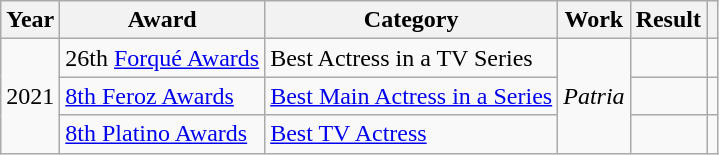<table class="wikitable sortable plainrowheaders">
<tr>
<th>Year</th>
<th>Award</th>
<th>Category</th>
<th>Work</th>
<th>Result</th>
<th scope="col" class="unsortable"></th>
</tr>
<tr>
<td rowspan = "3" align = "center">2021</td>
<td>26th <a href='#'>Forqué Awards</a></td>
<td>Best Actress in a TV Series</td>
<td rowspan = "3"><em>Patria</em></td>
<td></td>
<td align = "center"></td>
</tr>
<tr>
<td><a href='#'>8th Feroz Awards</a></td>
<td><a href='#'>Best Main Actress in a Series</a></td>
<td></td>
<td align = "center"></td>
</tr>
<tr>
<td><a href='#'>8th Platino Awards</a></td>
<td><a href='#'>Best TV Actress</a></td>
<td></td>
<td align = "center"></td>
</tr>
</table>
